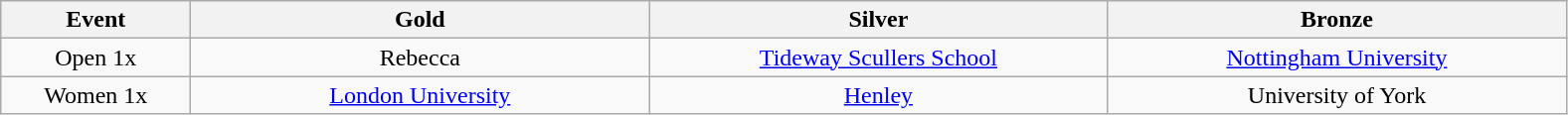<table class="wikitable" style="text-align:center">
<tr>
<th width=120>Event</th>
<th width=300>Gold</th>
<th width=300>Silver</th>
<th width=300>Bronze</th>
</tr>
<tr>
<td>Open 1x</td>
<td>Rebecca</td>
<td><a href='#'>Tideway Scullers School</a></td>
<td><a href='#'>Nottingham University</a></td>
</tr>
<tr>
<td>Women 1x</td>
<td><a href='#'>London University</a></td>
<td><a href='#'>Henley</a></td>
<td>University of York</td>
</tr>
</table>
